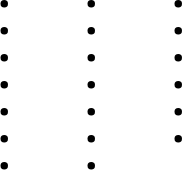<table>
<tr>
<td style="vertical-align:top; width:25%;"><br><ul><li></li><li></li><li></li><li></li><li></li><li></li><li></li></ul></td>
<td style="vertical-align:top; width:25%;"><br><ul><li></li><li></li><li></li><li></li><li></li><li></li><li></li></ul></td>
<td style="vertical-align:top; width:25%;"><br><ul><li></li><li></li><li></li><li></li><li></li><li></li></ul></td>
</tr>
</table>
